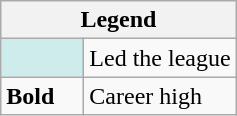<table class="wikitable">
<tr>
<th colspan="2">Legend</th>
</tr>
<tr>
<td style="background:#cfecec; width:3em;"></td>
<td>Led the league</td>
</tr>
<tr>
<td><strong>Bold</strong></td>
<td>Career high</td>
</tr>
</table>
